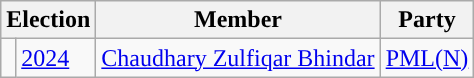<table class="wikitable">
<tr>
<th colspan="2">Election</th>
<th>Member</th>
<th>Party</th>
</tr>
<tr>
<td style="background-color: "></td>
<td><a href='#'>2024</a></td>
<td><a href='#'>Chaudhary Zulfiqar Bhindar</a></td>
<td><a href='#'>PML(N)</a></td>
</tr>
</table>
